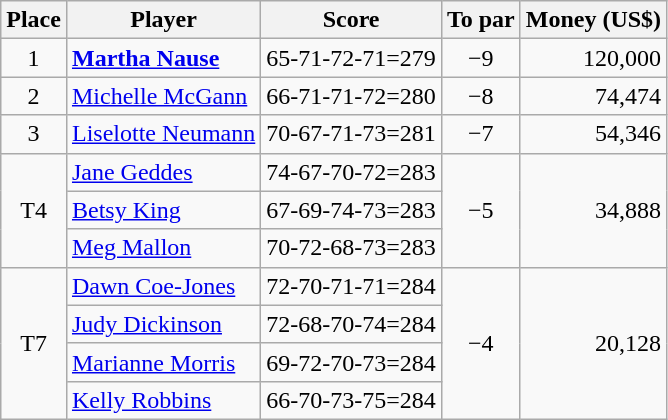<table class="wikitable">
<tr>
<th>Place</th>
<th>Player</th>
<th>Score</th>
<th>To par</th>
<th>Money (US$)</th>
</tr>
<tr>
<td align=center>1</td>
<td> <strong><a href='#'>Martha Nause</a></strong></td>
<td>65-71-72-71=279</td>
<td align=center>−9</td>
<td align=right>120,000</td>
</tr>
<tr>
<td align=center>2</td>
<td> <a href='#'>Michelle McGann</a></td>
<td>66-71-71-72=280</td>
<td align=center>−8</td>
<td align=right>74,474</td>
</tr>
<tr>
<td align=center>3</td>
<td> <a href='#'>Liselotte Neumann</a></td>
<td>70-67-71-73=281</td>
<td align=center>−7</td>
<td align=right>54,346</td>
</tr>
<tr>
<td rowspan="3" align=center>T4</td>
<td> <a href='#'>Jane Geddes</a></td>
<td>74-67-70-72=283</td>
<td rowspan="3" align=center>−5</td>
<td rowspan="3" align=right>34,888</td>
</tr>
<tr>
<td> <a href='#'>Betsy King</a></td>
<td>67-69-74-73=283</td>
</tr>
<tr>
<td> <a href='#'>Meg Mallon</a></td>
<td>70-72-68-73=283</td>
</tr>
<tr>
<td rowspan="4" align=center>T7</td>
<td> <a href='#'>Dawn Coe-Jones</a></td>
<td>72-70-71-71=284</td>
<td rowspan="4" align=center>−4</td>
<td rowspan="4" align=right>20,128</td>
</tr>
<tr>
<td> <a href='#'>Judy Dickinson</a></td>
<td>72-68-70-74=284</td>
</tr>
<tr>
<td> <a href='#'>Marianne Morris</a></td>
<td>69-72-70-73=284</td>
</tr>
<tr>
<td> <a href='#'>Kelly Robbins</a></td>
<td>66-70-73-75=284</td>
</tr>
</table>
